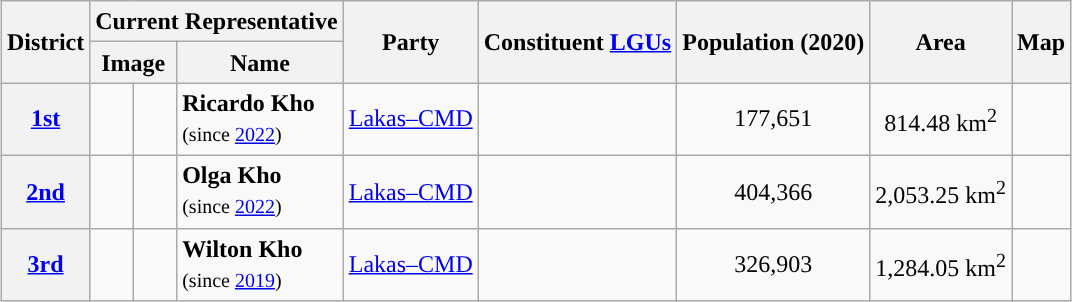<table class="wikitable sortable" style="margin: 1em auto; font-size:100%; line-height:20px; text-align:center">
<tr>
<th rowspan="2">District</th>
<th colspan="3">Current Representative</th>
<th rowspan="2">Party</th>
<th rowspan="2">Constituent <a href='#'>LGUs</a></th>
<th rowspan="2">Population (2020)</th>
<th rowspan="2">Area</th>
<th rowspan="2">Map</th>
</tr>
<tr>
<th colspan="2">Image</th>
<th>Name</th>
</tr>
<tr>
<th><a href='#'>1st</a></th>
<td style="background:"></td>
<td></td>
<td style="text-align:left;"><strong>Ricardo Kho</strong><br><small>(since <a href='#'>2022</a>)</small></td>
<td><a href='#'>Lakas–CMD</a></td>
<td></td>
<td>177,651</td>
<td>814.48 km<sup>2</sup></td>
<td></td>
</tr>
<tr>
<th><a href='#'>2nd</a></th>
<td style="background:"></td>
<td></td>
<td style="text-align:left;"><strong>Olga Kho</strong><br><small>(since <a href='#'>2022</a>)</small></td>
<td><a href='#'>Lakas–CMD</a></td>
<td></td>
<td>404,366</td>
<td>2,053.25 km<sup>2</sup></td>
<td></td>
</tr>
<tr>
<th><a href='#'>3rd</a></th>
<td style="background:"></td>
<td></td>
<td style="text-align:left;"><strong>Wilton Kho</strong><br><small>(since <a href='#'>2019</a>)</small></td>
<td><a href='#'>Lakas–CMD</a></td>
<td></td>
<td>326,903</td>
<td>1,284.05 km<sup>2</sup></td>
<td></td>
</tr>
</table>
